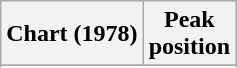<table class="wikitable sortable plainrowheaders" style="text-align:center">
<tr>
<th scope="col">Chart (1978)</th>
<th scope="col">Peak<br>position</th>
</tr>
<tr>
</tr>
<tr>
</tr>
<tr>
</tr>
</table>
